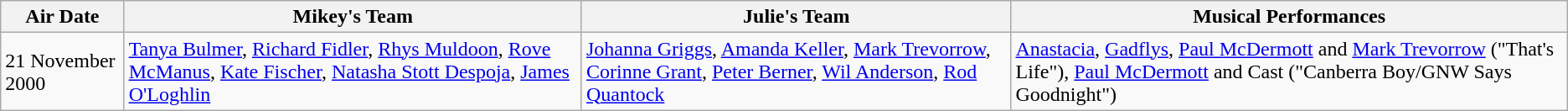<table class="wikitable">
<tr>
<th>Air Date</th>
<th>Mikey's Team</th>
<th>Julie's Team</th>
<th>Musical Performances</th>
</tr>
<tr>
<td>21 November 2000</td>
<td><a href='#'>Tanya Bulmer</a>, <a href='#'>Richard Fidler</a>, <a href='#'>Rhys Muldoon</a>, <a href='#'>Rove McManus</a>, <a href='#'>Kate Fischer</a>, <a href='#'>Natasha Stott Despoja</a>, <a href='#'>James O'Loghlin</a></td>
<td><a href='#'>Johanna Griggs</a>, <a href='#'>Amanda Keller</a>, <a href='#'>Mark Trevorrow</a>, <a href='#'>Corinne Grant</a>, <a href='#'>Peter Berner</a>, <a href='#'>Wil Anderson</a>, <a href='#'>Rod Quantock</a></td>
<td><a href='#'>Anastacia</a>, <a href='#'>Gadflys</a>, <a href='#'>Paul McDermott</a> and <a href='#'>Mark Trevorrow</a> ("That's Life"), <a href='#'>Paul McDermott</a> and Cast ("Canberra Boy/GNW Says Goodnight")</td>
</tr>
</table>
